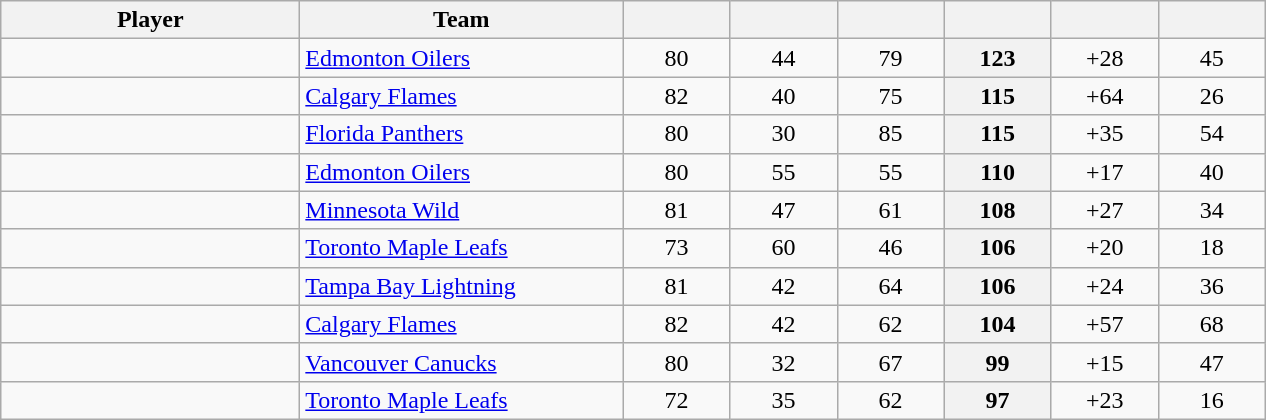<table class="wikitable sortable" style="text-align: center">
<tr>
<th style="width: 12em;">Player</th>
<th style="width: 13em;">Team</th>
<th style="width: 4em;"></th>
<th style="width: 4em;"></th>
<th style="width: 4em;"></th>
<th style="width: 4em;"></th>
<th data-sort-type="number" style="width: 4em;"></th>
<th style="width: 4em;"></th>
</tr>
<tr>
<td style="text-align:left;"></td>
<td style="text-align:left;"><a href='#'>Edmonton Oilers</a></td>
<td>80</td>
<td>44</td>
<td>79</td>
<th>123</th>
<td>+28</td>
<td>45</td>
</tr>
<tr>
<td style="text-align:left;"></td>
<td style="text-align:left;"><a href='#'>Calgary Flames</a></td>
<td>82</td>
<td>40</td>
<td>75</td>
<th>115</th>
<td>+64</td>
<td>26</td>
</tr>
<tr>
<td style="text-align:left;"></td>
<td style="text-align:left;"><a href='#'>Florida Panthers</a></td>
<td>80</td>
<td>30</td>
<td>85</td>
<th>115</th>
<td>+35</td>
<td>54</td>
</tr>
<tr>
<td style="text-align:left;"></td>
<td style="text-align:left;"><a href='#'>Edmonton Oilers</a></td>
<td>80</td>
<td>55</td>
<td>55</td>
<th>110</th>
<td>+17</td>
<td>40</td>
</tr>
<tr>
<td style="text-align:left;"></td>
<td style="text-align:left;"><a href='#'>Minnesota Wild</a></td>
<td>81</td>
<td>47</td>
<td>61</td>
<th>108</th>
<td>+27</td>
<td>34</td>
</tr>
<tr>
<td style="text-align:left;"></td>
<td style="text-align:left;"><a href='#'>Toronto Maple Leafs</a></td>
<td>73</td>
<td>60</td>
<td>46</td>
<th>106</th>
<td>+20</td>
<td>18</td>
</tr>
<tr>
<td style="text-align:left;"></td>
<td style="text-align:left;"><a href='#'>Tampa Bay Lightning</a></td>
<td>81</td>
<td>42</td>
<td>64</td>
<th>106</th>
<td>+24</td>
<td>36</td>
</tr>
<tr>
<td style="text-align:left;"></td>
<td style="text-align:left;"><a href='#'>Calgary Flames</a></td>
<td>82</td>
<td>42</td>
<td>62</td>
<th>104</th>
<td>+57</td>
<td>68</td>
</tr>
<tr>
<td style="text-align:left;"></td>
<td style="text-align:left;"><a href='#'>Vancouver Canucks</a></td>
<td>80</td>
<td>32</td>
<td>67</td>
<th>99</th>
<td>+15</td>
<td>47</td>
</tr>
<tr>
<td style="text-align:left;"></td>
<td style="text-align:left;"><a href='#'>Toronto Maple Leafs</a></td>
<td>72</td>
<td>35</td>
<td>62</td>
<th>97</th>
<td>+23</td>
<td>16</td>
</tr>
</table>
